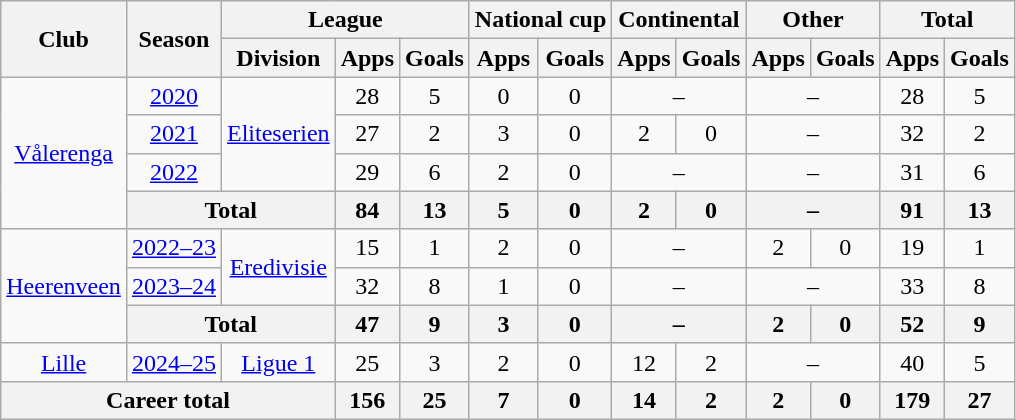<table class="wikitable" style="text-align:center">
<tr>
<th rowspan="2">Club</th>
<th rowspan="2">Season</th>
<th colspan="3">League</th>
<th colspan="2">National cup</th>
<th colspan="2">Continental</th>
<th colspan="2">Other</th>
<th colspan="2">Total</th>
</tr>
<tr>
<th>Division</th>
<th>Apps</th>
<th>Goals</th>
<th>Apps</th>
<th>Goals</th>
<th>Apps</th>
<th>Goals</th>
<th>Apps</th>
<th>Goals</th>
<th>Apps</th>
<th>Goals</th>
</tr>
<tr>
<td rowspan="4"><a href='#'>Vålerenga</a></td>
<td><a href='#'>2020</a></td>
<td rowspan="3"><a href='#'>Eliteserien</a></td>
<td>28</td>
<td>5</td>
<td>0</td>
<td>0</td>
<td colspan="2">–</td>
<td colspan="2">–</td>
<td>28</td>
<td>5</td>
</tr>
<tr>
<td><a href='#'>2021</a></td>
<td>27</td>
<td>2</td>
<td>3</td>
<td>0</td>
<td>2</td>
<td>0</td>
<td colspan="2">–</td>
<td>32</td>
<td>2</td>
</tr>
<tr>
<td><a href='#'>2022</a></td>
<td>29</td>
<td>6</td>
<td>2</td>
<td>0</td>
<td colspan="2">–</td>
<td colspan="2">–</td>
<td>31</td>
<td>6</td>
</tr>
<tr>
<th colspan="2">Total</th>
<th>84</th>
<th>13</th>
<th>5</th>
<th>0</th>
<th>2</th>
<th>0</th>
<th colspan="2">–</th>
<th>91</th>
<th>13</th>
</tr>
<tr>
<td rowspan="3"><a href='#'>Heerenveen</a></td>
<td><a href='#'>2022–23</a></td>
<td rowspan="2"><a href='#'>Eredivisie</a></td>
<td>15</td>
<td>1</td>
<td>2</td>
<td>0</td>
<td colspan="2">–</td>
<td>2</td>
<td>0</td>
<td>19</td>
<td>1</td>
</tr>
<tr>
<td><a href='#'>2023–24</a></td>
<td>32</td>
<td>8</td>
<td>1</td>
<td>0</td>
<td colspan="2">–</td>
<td colspan="2">–</td>
<td>33</td>
<td>8</td>
</tr>
<tr>
<th colspan="2">Total</th>
<th>47</th>
<th>9</th>
<th>3</th>
<th>0</th>
<th colspan="2">–</th>
<th>2</th>
<th>0</th>
<th>52</th>
<th>9</th>
</tr>
<tr>
<td><a href='#'>Lille</a></td>
<td><a href='#'>2024–25</a></td>
<td><a href='#'>Ligue 1</a></td>
<td>25</td>
<td>3</td>
<td>2</td>
<td>0</td>
<td>12</td>
<td>2</td>
<td colspan="2">–</td>
<td>40</td>
<td>5</td>
</tr>
<tr>
<th colspan="3">Career total</th>
<th>156</th>
<th>25</th>
<th>7</th>
<th>0</th>
<th>14</th>
<th>2</th>
<th>2</th>
<th>0</th>
<th>179</th>
<th>27</th>
</tr>
</table>
